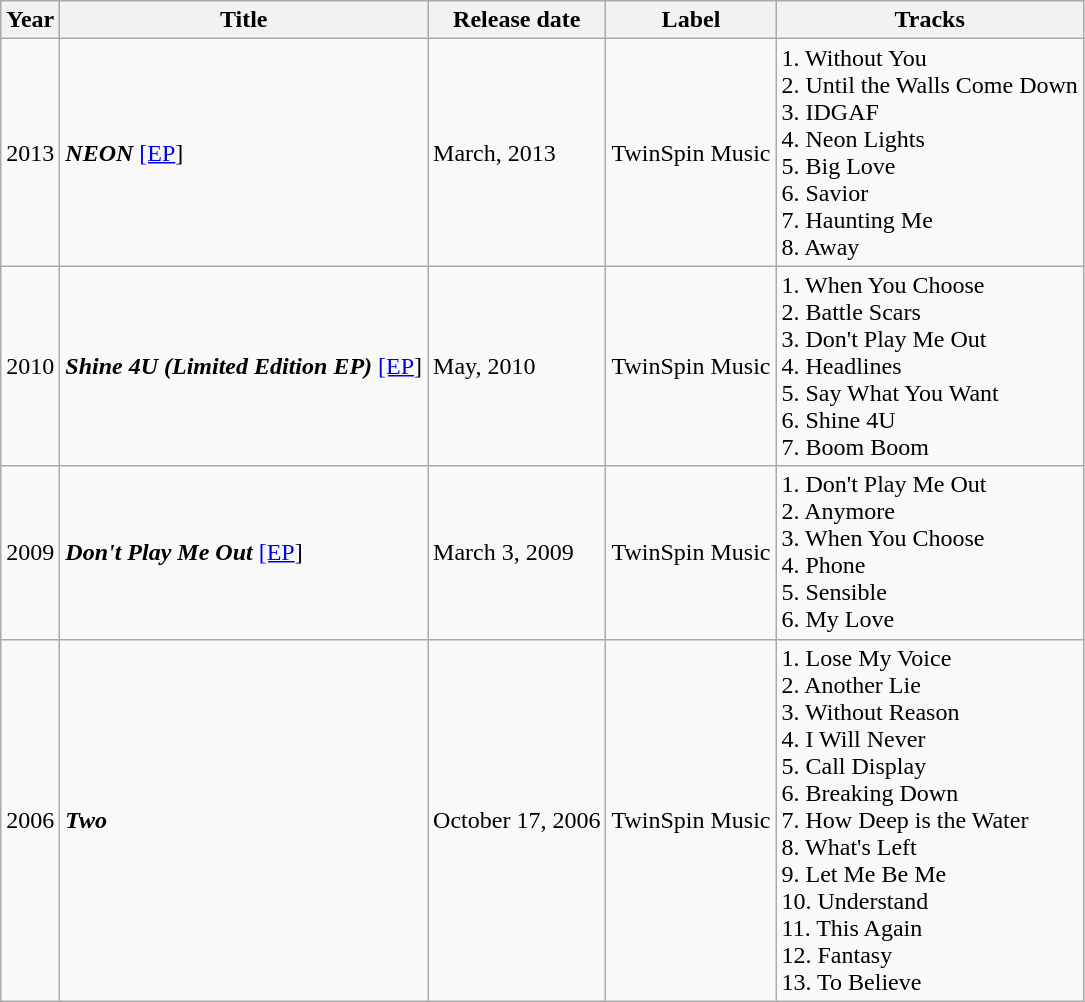<table class="wikitable">
<tr>
<th>Year</th>
<th>Title</th>
<th>Release date</th>
<th>Label</th>
<th>Tracks</th>
</tr>
<tr>
<td>2013</td>
<td><strong><em>NEON</em></strong> <a href='#'>[EP</a>]</td>
<td>March, 2013</td>
<td>TwinSpin Music</td>
<td>1. Without You <br> 2. Until the Walls Come Down	<br> 3. IDGAF <br> 4. Neon Lights <br> 5. Big Love <br> 6. Savior <br> 7. Haunting Me <br> 8. Away</td>
</tr>
<tr>
<td>2010</td>
<td><strong><em>Shine 4U (Limited Edition EP)</em></strong> <a href='#'>[EP</a>]</td>
<td>May, 2010</td>
<td>TwinSpin Music</td>
<td>1. When You Choose <br> 2. Battle Scars	<br> 3. Don't Play Me Out <br> 4. Headlines <br> 5. Say What You Want <br> 6. Shine 4U <br> 7. Boom Boom</td>
</tr>
<tr>
<td>2009</td>
<td><strong><em>Don't Play Me Out</em></strong> <a href='#'>[EP</a>]</td>
<td>March 3, 2009</td>
<td>TwinSpin Music</td>
<td>1. Don't Play Me Out <br> 2. Anymore	<br> 3. When You Choose <br> 4. Phone <br> 5. Sensible <br> 6. My Love</td>
</tr>
<tr>
<td>2006</td>
<td><strong><em>Two</em></strong></td>
<td>October 17, 2006</td>
<td>TwinSpin Music</td>
<td>1. Lose My Voice <br> 2. Another Lie <br> 3. Without Reason  <br> 4. I Will Never  <br> 5. Call Display  <br> 6. Breaking Down  <br> 7. How Deep is the Water  <br> 8. What's Left  <br> 9. Let Me Be Me  <br> 10. Understand  <br> 11. This Again <br> 12. Fantasy  <br> 13. To Believe</td>
</tr>
</table>
